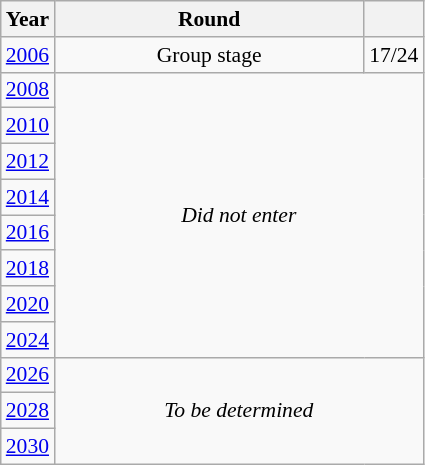<table class="wikitable" style="text-align: center; font-size:90%">
<tr>
<th>Year</th>
<th style="width:200px">Round</th>
<th></th>
</tr>
<tr>
<td><a href='#'>2006</a></td>
<td>Group stage</td>
<td>17/24</td>
</tr>
<tr>
<td><a href='#'>2008</a></td>
<td colspan="2" rowspan="8"><em>Did not enter</em></td>
</tr>
<tr>
<td><a href='#'>2010</a></td>
</tr>
<tr>
<td><a href='#'>2012</a></td>
</tr>
<tr>
<td><a href='#'>2014</a></td>
</tr>
<tr>
<td><a href='#'>2016</a></td>
</tr>
<tr>
<td><a href='#'>2018</a></td>
</tr>
<tr>
<td><a href='#'>2020</a></td>
</tr>
<tr>
<td><a href='#'>2024</a></td>
</tr>
<tr>
<td><a href='#'>2026</a></td>
<td colspan="2" rowspan="3"><em>To be determined</em></td>
</tr>
<tr>
<td><a href='#'>2028</a></td>
</tr>
<tr>
<td><a href='#'>2030</a></td>
</tr>
</table>
